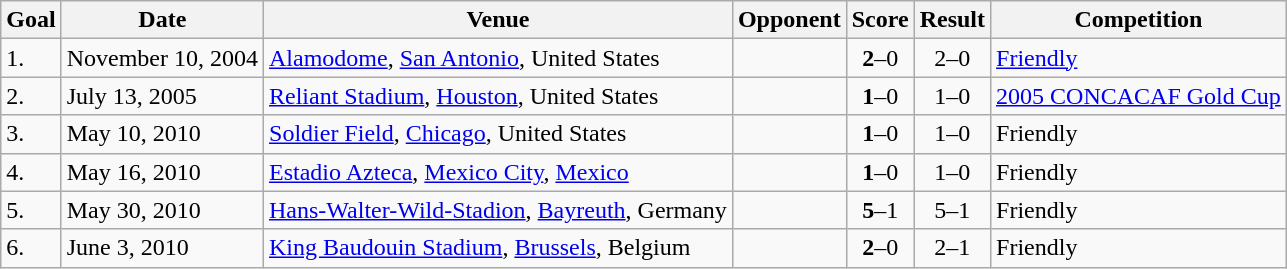<table class="wikitable">
<tr>
<th>Goal</th>
<th>Date</th>
<th>Venue</th>
<th>Opponent</th>
<th>Score</th>
<th>Result</th>
<th>Competition</th>
</tr>
<tr>
<td>1.</td>
<td>November 10, 2004</td>
<td><a href='#'>Alamodome</a>, <a href='#'>San Antonio</a>, United States</td>
<td></td>
<td align=center><strong>2</strong>–0</td>
<td align=center>2–0</td>
<td><a href='#'>Friendly</a></td>
</tr>
<tr>
<td>2.</td>
<td>July 13, 2005</td>
<td><a href='#'>Reliant Stadium</a>, <a href='#'>Houston</a>, United States</td>
<td></td>
<td align=center><strong>1</strong>–0</td>
<td align=center>1–0</td>
<td><a href='#'>2005 CONCACAF Gold Cup</a></td>
</tr>
<tr>
<td>3.</td>
<td>May 10, 2010</td>
<td><a href='#'>Soldier Field</a>, <a href='#'>Chicago</a>, United States</td>
<td></td>
<td align=center><strong>1</strong>–0</td>
<td align=center>1–0</td>
<td>Friendly</td>
</tr>
<tr>
<td>4.</td>
<td>May 16, 2010</td>
<td><a href='#'>Estadio Azteca</a>, <a href='#'>Mexico City</a>, <a href='#'>Mexico</a></td>
<td></td>
<td align=center><strong>1</strong>–0</td>
<td align=center>1–0</td>
<td>Friendly</td>
</tr>
<tr>
<td>5.</td>
<td>May 30, 2010</td>
<td><a href='#'>Hans-Walter-Wild-Stadion</a>, <a href='#'>Bayreuth</a>, Germany</td>
<td></td>
<td align=center><strong>5</strong>–1</td>
<td align=center>5–1</td>
<td>Friendly</td>
</tr>
<tr>
<td>6.</td>
<td>June 3, 2010</td>
<td><a href='#'>King Baudouin Stadium</a>, <a href='#'>Brussels</a>, Belgium</td>
<td></td>
<td align=center><strong>2</strong>–0</td>
<td align=center>2–1</td>
<td>Friendly</td>
</tr>
</table>
